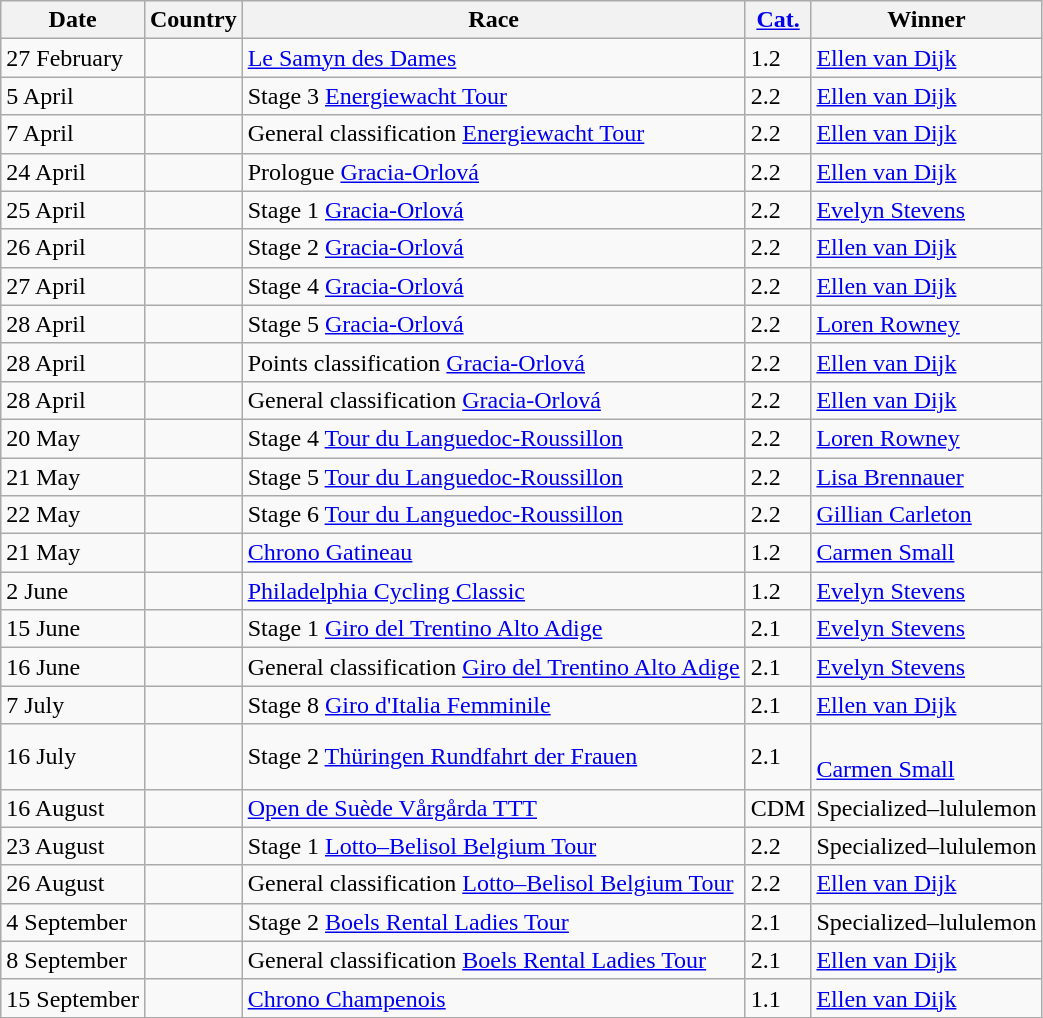<table class="wikitable sortable">
<tr>
<th>Date</th>
<th>Country</th>
<th>Race</th>
<th><a href='#'>Cat.</a></th>
<th>Winner</th>
</tr>
<tr>
<td>27 February</td>
<td></td>
<td><a href='#'>Le Samyn des Dames</a></td>
<td>1.2</td>
<td> <a href='#'>Ellen van Dijk</a></td>
</tr>
<tr>
<td>5 April</td>
<td></td>
<td>Stage 3 <a href='#'>Energiewacht Tour</a></td>
<td>2.2</td>
<td> <a href='#'>Ellen van Dijk</a></td>
</tr>
<tr>
<td>7 April</td>
<td></td>
<td>General classification <a href='#'>Energiewacht Tour</a></td>
<td>2.2</td>
<td> <a href='#'>Ellen van Dijk</a></td>
</tr>
<tr>
<td>24 April</td>
<td></td>
<td>Prologue <a href='#'>Gracia-Orlová</a></td>
<td>2.2</td>
<td> <a href='#'>Ellen van Dijk</a></td>
</tr>
<tr>
<td>25 April</td>
<td></td>
<td>Stage 1 <a href='#'>Gracia-Orlová</a></td>
<td>2.2</td>
<td> <a href='#'>Evelyn Stevens</a></td>
</tr>
<tr>
<td>26 April</td>
<td></td>
<td>Stage 2 <a href='#'>Gracia-Orlová</a></td>
<td>2.2</td>
<td> <a href='#'>Ellen van Dijk</a></td>
</tr>
<tr>
<td>27 April</td>
<td></td>
<td>Stage 4 <a href='#'>Gracia-Orlová</a></td>
<td>2.2</td>
<td> <a href='#'>Ellen van Dijk</a></td>
</tr>
<tr>
<td>28 April</td>
<td></td>
<td>Stage 5 <a href='#'>Gracia-Orlová</a></td>
<td>2.2</td>
<td> <a href='#'>Loren Rowney</a></td>
</tr>
<tr>
<td>28 April</td>
<td></td>
<td>Points classification <a href='#'>Gracia-Orlová</a></td>
<td>2.2</td>
<td> <a href='#'>Ellen van Dijk</a></td>
</tr>
<tr>
<td>28 April</td>
<td></td>
<td>General classification <a href='#'>Gracia-Orlová</a></td>
<td>2.2</td>
<td> <a href='#'>Ellen van Dijk</a></td>
</tr>
<tr>
<td>20 May</td>
<td></td>
<td>Stage 4  <a href='#'>Tour du Languedoc-Roussillon</a></td>
<td>2.2</td>
<td> <a href='#'>Loren Rowney</a></td>
</tr>
<tr>
<td>21 May</td>
<td></td>
<td>Stage 5 <a href='#'>Tour du Languedoc-Roussillon</a></td>
<td>2.2</td>
<td> <a href='#'>Lisa Brennauer</a></td>
</tr>
<tr>
<td>22 May</td>
<td></td>
<td>Stage 6 <a href='#'>Tour du Languedoc-Roussillon</a></td>
<td>2.2</td>
<td> <a href='#'>Gillian Carleton</a></td>
</tr>
<tr>
<td>21 May</td>
<td></td>
<td><a href='#'>Chrono Gatineau</a></td>
<td>1.2</td>
<td> <a href='#'>Carmen Small</a></td>
</tr>
<tr>
<td>2 June</td>
<td></td>
<td><a href='#'>Philadelphia Cycling Classic</a></td>
<td>1.2</td>
<td> <a href='#'>Evelyn Stevens</a></td>
</tr>
<tr>
<td>15 June</td>
<td></td>
<td>Stage 1 <a href='#'>Giro del Trentino Alto Adige</a></td>
<td>2.1</td>
<td> <a href='#'>Evelyn Stevens</a></td>
</tr>
<tr>
<td>16 June</td>
<td></td>
<td>General classification <a href='#'>Giro del Trentino Alto Adige</a></td>
<td>2.1</td>
<td> <a href='#'>Evelyn Stevens</a></td>
</tr>
<tr>
<td>7 July</td>
<td></td>
<td>Stage 8 <a href='#'>Giro d'Italia Femminile</a></td>
<td>2.1</td>
<td> <a href='#'>Ellen van Dijk</a></td>
</tr>
<tr>
<td>16 July</td>
<td></td>
<td>Stage 2 <a href='#'>Thüringen Rundfahrt der Frauen</a></td>
<td>2.1</td>
<td><br><a href='#'>Carmen Small</a></td>
</tr>
<tr>
<td>16 August</td>
<td></td>
<td><a href='#'>Open de Suède Vårgårda TTT</a></td>
<td>CDM</td>
<td>Specialized–lululemon</td>
</tr>
<tr>
<td>23 August</td>
<td></td>
<td>Stage 1 <a href='#'>Lotto–Belisol Belgium Tour</a></td>
<td>2.2</td>
<td>Specialized–lululemon</td>
</tr>
<tr>
<td>26 August</td>
<td></td>
<td>General classification <a href='#'>Lotto–Belisol Belgium Tour</a></td>
<td>2.2</td>
<td> <a href='#'>Ellen van Dijk</a></td>
</tr>
<tr>
<td>4 September</td>
<td></td>
<td>Stage 2 <a href='#'>Boels Rental Ladies Tour</a></td>
<td>2.1</td>
<td>Specialized–lululemon</td>
</tr>
<tr>
<td>8 September</td>
<td></td>
<td>General classification <a href='#'>Boels Rental Ladies Tour</a></td>
<td>2.1</td>
<td> <a href='#'>Ellen van Dijk</a></td>
</tr>
<tr>
<td>15 September</td>
<td></td>
<td><a href='#'>Chrono Champenois</a></td>
<td>1.1</td>
<td> <a href='#'>Ellen van Dijk</a></td>
</tr>
</table>
